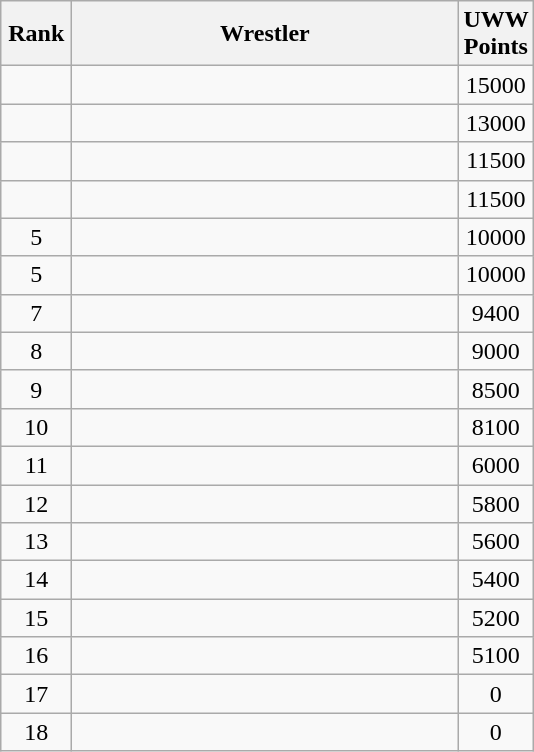<table class="wikitable" style="text-align: center;">
<tr>
<th width=40>Rank</th>
<th width=250>Wrestler</th>
<th width=40>UWW Points</th>
</tr>
<tr>
<td></td>
<td align="left"></td>
<td>15000</td>
</tr>
<tr>
<td></td>
<td align="left"></td>
<td>13000</td>
</tr>
<tr>
<td></td>
<td align="left"></td>
<td>11500</td>
</tr>
<tr>
<td></td>
<td align="left"></td>
<td>11500</td>
</tr>
<tr>
<td>5</td>
<td align="left"></td>
<td>10000</td>
</tr>
<tr>
<td>5</td>
<td align="left"></td>
<td>10000</td>
</tr>
<tr>
<td>7</td>
<td align="left"></td>
<td>9400</td>
</tr>
<tr>
<td>8</td>
<td align="left"></td>
<td>9000</td>
</tr>
<tr>
<td>9</td>
<td align="left"></td>
<td>8500</td>
</tr>
<tr>
<td>10</td>
<td align="left"></td>
<td>8100</td>
</tr>
<tr>
<td>11</td>
<td align="left"></td>
<td>6000</td>
</tr>
<tr>
<td>12</td>
<td align="left"></td>
<td>5800</td>
</tr>
<tr>
<td>13</td>
<td align="left"></td>
<td>5600</td>
</tr>
<tr>
<td>14</td>
<td align="left"></td>
<td>5400</td>
</tr>
<tr>
<td>15</td>
<td align="left"></td>
<td>5200</td>
</tr>
<tr>
<td>16</td>
<td align="left"></td>
<td>5100</td>
</tr>
<tr>
<td>17</td>
<td align="left"></td>
<td>0</td>
</tr>
<tr>
<td>18</td>
<td align="left"></td>
<td>0</td>
</tr>
</table>
